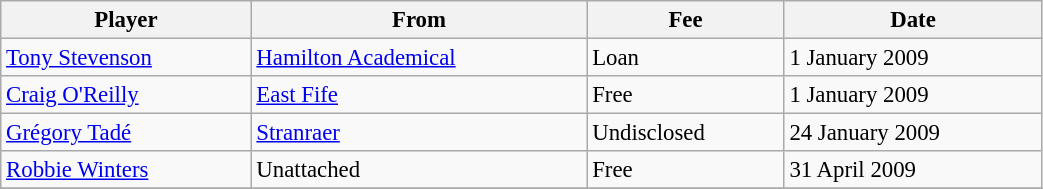<table class="wikitable" style="text-align:center; font-size:95%;width:55%; text-align:left">
<tr>
<th><strong>Player</strong></th>
<th><strong>From</strong></th>
<th><strong>Fee</strong></th>
<th><strong>Date</strong></th>
</tr>
<tr --->
<td> <a href='#'>Tony Stevenson</a></td>
<td><a href='#'>Hamilton Academical</a></td>
<td>Loan</td>
<td>1 January 2009</td>
</tr>
<tr --->
<td> <a href='#'>Craig O'Reilly</a></td>
<td><a href='#'>East Fife</a></td>
<td>Free</td>
<td>1 January 2009</td>
</tr>
<tr --->
<td> <a href='#'>Grégory Tadé</a></td>
<td><a href='#'>Stranraer</a></td>
<td>Undisclosed</td>
<td>24 January 2009</td>
</tr>
<tr --->
<td> <a href='#'>Robbie Winters</a></td>
<td>Unattached</td>
<td>Free</td>
<td>31 April 2009</td>
</tr>
<tr --->
</tr>
</table>
